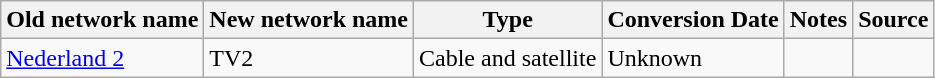<table class="wikitable">
<tr>
<th>Old network name</th>
<th>New network name</th>
<th>Type</th>
<th>Conversion Date</th>
<th>Notes</th>
<th>Source</th>
</tr>
<tr>
<td><a href='#'>Nederland 2</a></td>
<td>TV2</td>
<td>Cable and satellite</td>
<td>Unknown</td>
<td></td>
<td></td>
</tr>
</table>
